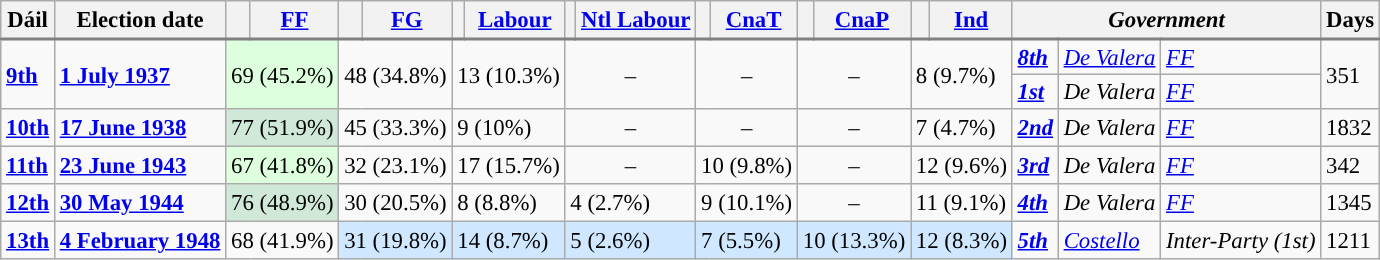<table class="wikitable" style="font-size:95%;">
<tr style="text-align: center; background: #efefefefefef; border-bottom: 2px solid gray;">
<th>Dáil</th>
<th>Election date</th>
<th style="background-color: "></th>
<th><a href='#'>FF</a></th>
<th style="background-color: "></th>
<th><a href='#'>FG</a></th>
<th style="background-color: "></th>
<th><a href='#'>Labour</a></th>
<th style="background-color: "></th>
<th><a href='#'>Ntl Labour</a></th>
<th style="background-color: "></th>
<th><a href='#'>CnaT</a></th>
<th style="background-color: "></th>
<th><a href='#'>CnaP</a></th>
<th style="background-color: "></th>
<th><a href='#'>Ind</a></th>
<th colspan=3><em>Government</em></th>
<th>Days</th>
</tr>
<tr style="line-height:16px;">
<td rowspan=2><strong><a href='#'>9th</a></strong></td>
<td rowspan=2><strong><a href='#'>1 July 1937</a></strong></td>
<td rowspan=2 colspan=2 style="background-color: #DEFFDE">69 (45.2%)</td>
<td rowspan=2 colspan=2>48 (34.8%)</td>
<td rowspan=2 colspan=2>13 (10.3%)</td>
<td rowspan=2 colspan=2 align=center>–</td>
<td rowspan=2 colspan=2 align=center>–</td>
<td rowspan=2 colspan=2 align=center>–</td>
<td rowspan=2 colspan=2>8 (9.7%)</td>
<td><a href='#'><strong><em>8th</em></strong></a></td>
<td><a href='#'><em>De Valera</em></a></td>
<td><a href='#'><em>FF</em></a></td>
<td rowspan=2>351</td>
</tr>
<tr style="line-height:16px;">
<td><a href='#'><strong><em>1st</em></strong></a></td>
<td><em>De Valera</em></td>
<td><a href='#'><em>FF</em></a></td>
</tr>
<tr>
<td><strong><a href='#'>10th</a></strong></td>
<td><strong><a href='#'>17 June 1938</a></strong></td>
<td colspan=2 style="background-color: #D0E8D8">77 (51.9%)</td>
<td colspan=2>45 (33.3%)</td>
<td colspan=2>9 (10%)</td>
<td colspan=2 align=center>–</td>
<td colspan=2 align=center>–</td>
<td colspan=2 align=center>–</td>
<td colspan=2>7 (4.7%)</td>
<td><a href='#'><strong><em>2nd</em></strong></a></td>
<td><em>De Valera</em></td>
<td><a href='#'><em>FF</em></a></td>
<td>1832</td>
</tr>
<tr>
<td><strong><a href='#'>11th</a></strong></td>
<td><strong><a href='#'>23 June 1943</a></strong></td>
<td colspan=2 style="background-color: #DEFFDE">67 (41.8%)</td>
<td colspan=2>32 (23.1%)</td>
<td colspan=2>17 (15.7%)</td>
<td colspan=2 align=center>–</td>
<td colspan=2>10 (9.8%)</td>
<td colspan=2 align=center>–</td>
<td colspan=2>12 (9.6%)</td>
<td><a href='#'><strong><em>3rd</em></strong></a></td>
<td><em>De Valera</em></td>
<td><a href='#'><em>FF</em></a></td>
<td>342</td>
</tr>
<tr>
<td><strong><a href='#'>12th</a></strong></td>
<td><strong><a href='#'>30 May 1944</a></strong></td>
<td colspan=2 style="background-color: #D0E8D8">76 (48.9%)</td>
<td colspan=2>30 (20.5%)</td>
<td colspan=2>8 (8.8%)</td>
<td colspan=2>4 (2.7%)</td>
<td colspan=2>9 (10.1%)</td>
<td colspan=2 align=center>–</td>
<td colspan=2>11 (9.1%)</td>
<td><a href='#'><strong><em>4th</em></strong></a></td>
<td><em>De Valera</em></td>
<td><a href='#'><em>FF</em></a></td>
<td>1345</td>
</tr>
<tr>
<td><strong><a href='#'>13th</a></strong></td>
<td><strong><a href='#'>4 February 1948</a></strong></td>
<td colspan=2>68 (41.9%)</td>
<td colspan=2 style="background-color: #D0E8FF">31 (19.8%)</td>
<td colspan=2 style="background-color: #D0E8FF">14 (8.7%)</td>
<td colspan=2 style="background-color: #D0E8FF">5 (2.6%)</td>
<td colspan=2 style="background-color: #D0E8FF">7 (5.5%)</td>
<td colspan=2 style="background-color: #D0E8FF">10 (13.3%)</td>
<td colspan=2 style="background-color: #D0E8FF">12 (8.3%)</td>
<td><a href='#'><strong><em>5th</em></strong></a></td>
<td><a href='#'><em>Costello</em></a></td>
<td><em>Inter-Party (1st)</em></td>
<td>1211</td>
</tr>
</table>
